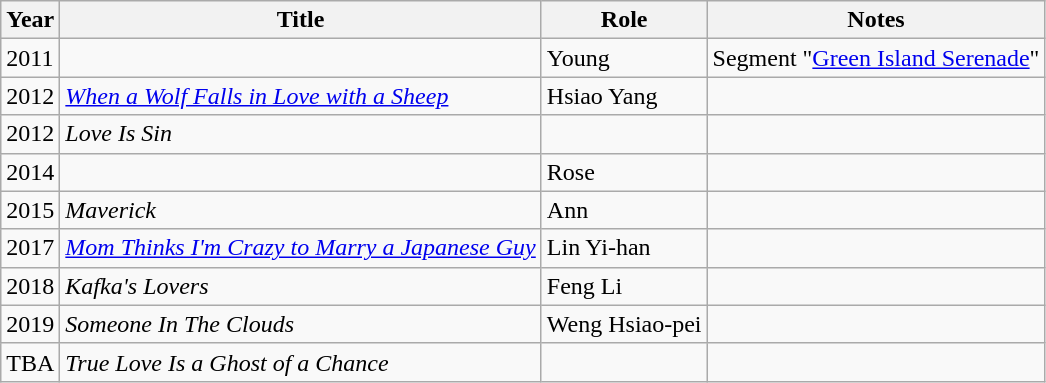<table class="wikitable sortable">
<tr>
<th>Year</th>
<th>Title</th>
<th>Role</th>
<th class="unsortable">Notes</th>
</tr>
<tr>
<td>2011</td>
<td><em></em></td>
<td>Young </td>
<td>Segment "<a href='#'>Green Island Serenade</a>"</td>
</tr>
<tr>
<td>2012</td>
<td><em><a href='#'>When a Wolf Falls in Love with a Sheep</a></em></td>
<td>Hsiao Yang</td>
<td></td>
</tr>
<tr>
<td>2012</td>
<td><em>Love Is Sin</em></td>
<td></td>
<td></td>
</tr>
<tr>
<td>2014</td>
<td><em></em></td>
<td>Rose</td>
<td></td>
</tr>
<tr>
<td>2015</td>
<td><em>Maverick</em></td>
<td>Ann</td>
<td></td>
</tr>
<tr>
<td>2017</td>
<td><em><a href='#'>Mom Thinks I'm Crazy to Marry a Japanese Guy</a></em></td>
<td>Lin Yi-han</td>
<td></td>
</tr>
<tr>
<td>2018</td>
<td><em>Kafka's Lovers</em></td>
<td>Feng Li</td>
<td></td>
</tr>
<tr>
<td>2019</td>
<td><em>Someone In The Clouds</em></td>
<td>Weng Hsiao-pei</td>
<td></td>
</tr>
<tr>
<td>TBA</td>
<td><em>True Love Is a Ghost of a Chance</em></td>
<td></td>
<td></td>
</tr>
</table>
